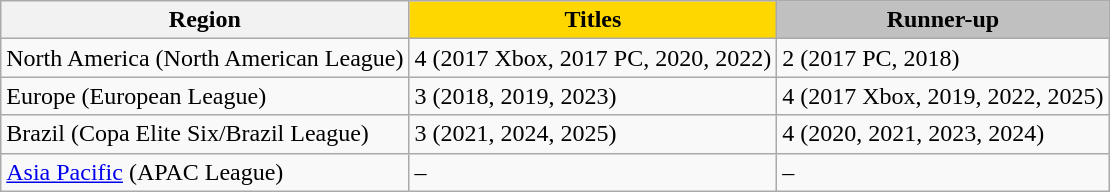<table class="wikitable">
<tr>
<th>Region</th>
<th style="background:gold;">Titles</th>
<th style="background:silver;">Runner-up</th>
</tr>
<tr>
<td>North America (North American League)</td>
<td>4 (2017 Xbox, 2017 PC, 2020, 2022)</td>
<td>2 (2017 PC, 2018)</td>
</tr>
<tr>
<td>Europe (European League)</td>
<td>3 (2018, 2019, 2023)</td>
<td>4 (2017 Xbox, 2019, 2022, 2025)</td>
</tr>
<tr>
<td>Brazil (Copa Elite Six/Brazil League)</td>
<td>3 (2021, 2024, 2025)</td>
<td>4 (2020, 2021, 2023, 2024)</td>
</tr>
<tr>
<td><a href='#'>Asia Pacific</a> (APAC League)</td>
<td>–</td>
<td>–</td>
</tr>
</table>
